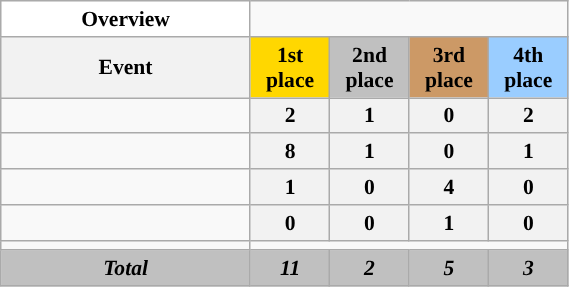<table class="wikitable" style="width:30%; font-size:90%; text-align:center;">
<tr>
<th style="color:black; background:#FFFFFF; ">Overview</th>
</tr>
<tr>
<th>Event</th>
<th style="width:14%; background:gold;">1st place</th>
<th style="width:14%; background:silver;">2nd place</th>
<th style="width:14%; background:#c96;">3rd place</th>
<th style="width:14%; background:#9acdff;">4th place</th>
</tr>
<tr>
<td align="left"></td>
<th>2</th>
<th>1</th>
<th>0</th>
<th>2</th>
</tr>
<tr>
<td align="left"></td>
<th>8</th>
<th>1</th>
<th>0</th>
<th>1</th>
</tr>
<tr>
<td align="left"></td>
<th>1</th>
<th>0</th>
<th>4</th>
<th>0</th>
</tr>
<tr>
<td align="left"></td>
<th>0</th>
<th>0</th>
<th>1</th>
<th>0</th>
</tr>
<tr>
<td></td>
</tr>
<tr style="background:silver">
<td><strong><em>Total</em></strong></td>
<td><strong><em>11</em></strong></td>
<td><strong><em>2</em></strong></td>
<td><strong><em>5</em></strong></td>
<td><strong><em>3</em></strong></td>
</tr>
</table>
